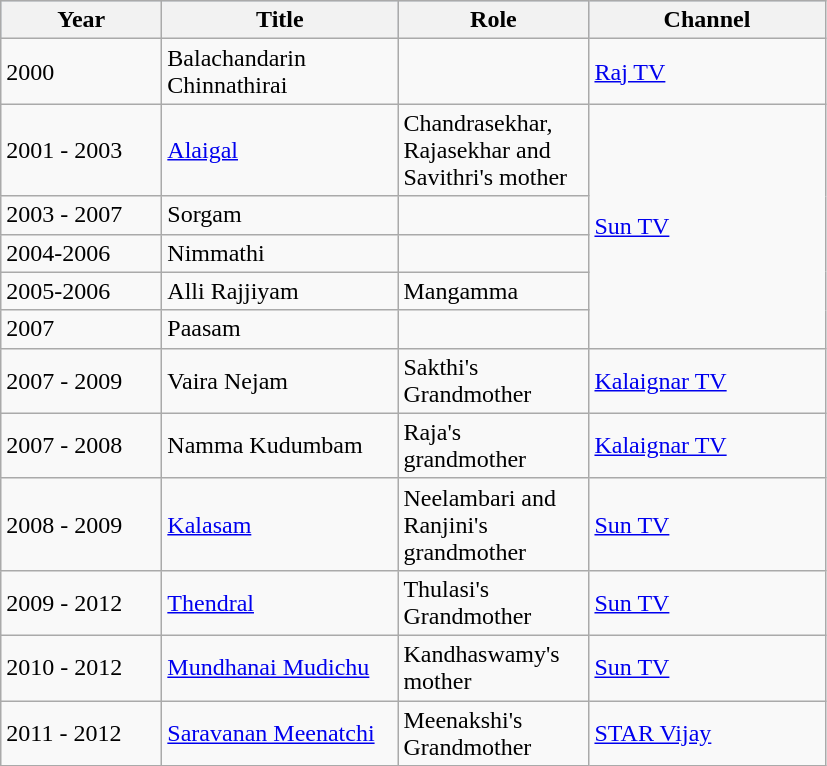<table class="wikitable sortable" border="1">
<tr style="background:#B0C4DE;">
<th style="width:100px;">Year</th>
<th style="width:150px;">Title</th>
<th style="width:120px;">Role</th>
<th style="width:150px;">Channel</th>
</tr>
<tr>
<td>2000</td>
<td>Balachandarin Chinnathirai</td>
<td></td>
<td><a href='#'>Raj TV</a></td>
</tr>
<tr>
<td>2001 - 2003</td>
<td><a href='#'>Alaigal</a></td>
<td>Chandrasekhar, Rajasekhar and Savithri's mother</td>
<td rowspan=5><a href='#'>Sun TV</a></td>
</tr>
<tr>
<td>2003 - 2007</td>
<td>Sorgam</td>
<td></td>
</tr>
<tr>
<td>2004-2006</td>
<td>Nimmathi</td>
<td></td>
</tr>
<tr>
<td>2005-2006</td>
<td>Alli Rajjiyam</td>
<td>Mangamma</td>
</tr>
<tr>
<td>2007</td>
<td>Paasam</td>
<td></td>
</tr>
<tr>
<td>2007 - 2009</td>
<td>Vaira Nejam</td>
<td>Sakthi's Grandmother</td>
<td><a href='#'>Kalaignar TV</a></td>
</tr>
<tr>
<td>2007 - 2008</td>
<td>Namma Kudumbam</td>
<td>Raja's grandmother</td>
<td><a href='#'>Kalaignar TV</a></td>
</tr>
<tr>
<td>2008 - 2009</td>
<td><a href='#'>Kalasam</a></td>
<td>Neelambari and Ranjini's grandmother</td>
<td><a href='#'>Sun TV</a></td>
</tr>
<tr>
<td>2009 - 2012</td>
<td><a href='#'>Thendral</a></td>
<td>Thulasi's Grandmother</td>
<td><a href='#'>Sun TV</a></td>
</tr>
<tr>
<td>2010 - 2012</td>
<td><a href='#'>Mundhanai Mudichu</a></td>
<td>Kandhaswamy's mother</td>
<td><a href='#'>Sun TV</a></td>
</tr>
<tr>
<td>2011 - 2012</td>
<td><a href='#'>Saravanan Meenatchi</a></td>
<td>Meenakshi's Grandmother</td>
<td><a href='#'>STAR Vijay</a></td>
</tr>
</table>
